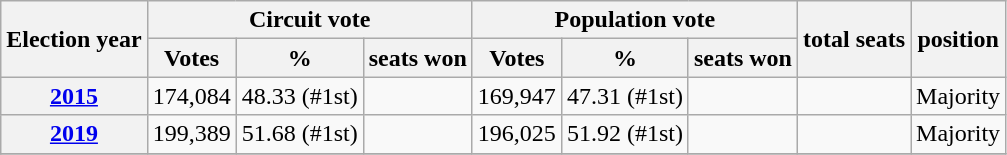<table class="wikitable">
<tr>
<th rowspan="2">Election year</th>
<th colspan="3">Circuit vote</th>
<th colspan="3">Population vote</th>
<th rowspan="2">total seats</th>
<th rowspan="2">position</th>
</tr>
<tr>
<th>Votes</th>
<th>%</th>
<th>seats won</th>
<th>Votes</th>
<th>%</th>
<th>seats won</th>
</tr>
<tr>
<th><a href='#'>2015</a></th>
<td>174,084</td>
<td>48.33 (#1st)</td>
<td></td>
<td>169,947</td>
<td>47.31 (#1st)</td>
<td></td>
<td></td>
<td>Majority</td>
</tr>
<tr>
<th><a href='#'>2019</a></th>
<td>199,389</td>
<td>51.68 (#1st)</td>
<td></td>
<td>196,025</td>
<td>51.92 (#1st)</td>
<td></td>
<td></td>
<td>Majority</td>
</tr>
<tr>
</tr>
</table>
